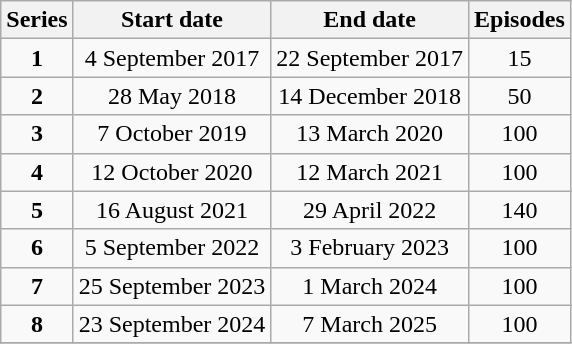<table class="wikitable" style="text-align:center;">
<tr>
<th>Series</th>
<th>Start date</th>
<th>End date</th>
<th>Episodes</th>
</tr>
<tr>
<td><strong>1</strong></td>
<td>4 September 2017</td>
<td>22 September 2017</td>
<td>15</td>
</tr>
<tr>
<td><strong>2</strong></td>
<td>28 May 2018</td>
<td>14 December 2018</td>
<td>50</td>
</tr>
<tr>
<td><strong>3</strong></td>
<td>7 October 2019</td>
<td>13 March 2020</td>
<td>100</td>
</tr>
<tr>
<td><strong>4</strong></td>
<td>12 October 2020</td>
<td>12 March 2021</td>
<td>100</td>
</tr>
<tr>
<td><strong>5</strong></td>
<td>16 August 2021</td>
<td>29 April 2022</td>
<td>140</td>
</tr>
<tr>
<td><strong>6</strong></td>
<td>5 September 2022</td>
<td>3 February 2023</td>
<td>100</td>
</tr>
<tr>
<td><strong>7</strong></td>
<td>25 September 2023</td>
<td>1 March 2024</td>
<td>100</td>
</tr>
<tr>
<td><strong>8</strong></td>
<td>23 September 2024</td>
<td>7 March 2025</td>
<td>100</td>
</tr>
<tr>
</tr>
</table>
